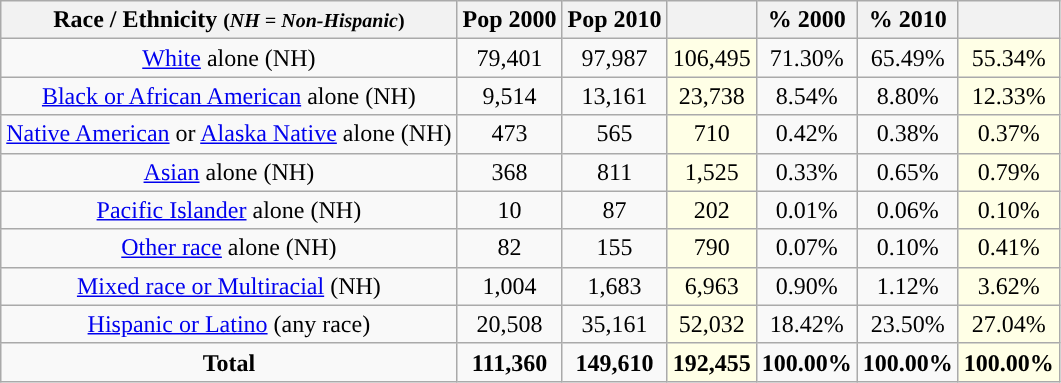<table class="wikitable" style="text-align:center;">
<tr>
<th>Race / Ethnicity <small>(<em>NH = Non-Hispanic</em>)</small></th>
<th>Pop 2000</th>
<th>Pop 2010</th>
<th></th>
<th>% 2000</th>
<th>% 2010</th>
<th></th>
</tr>
<tr>
<td><a href='#'>White</a> alone (NH)</td>
<td>79,401</td>
<td>97,987</td>
<td style='background: #ffffe6;'>106,495</td>
<td>71.30%</td>
<td>65.49%</td>
<td style='background: #ffffe6;'>55.34%</td>
</tr>
<tr>
<td><a href='#'>Black or African American</a> alone (NH)</td>
<td>9,514</td>
<td>13,161</td>
<td style='background: #ffffe6;'>23,738</td>
<td>8.54%</td>
<td>8.80%</td>
<td style='background: #ffffe6;'>12.33%</td>
</tr>
<tr>
<td><a href='#'>Native American</a> or <a href='#'>Alaska Native</a> alone (NH)</td>
<td>473</td>
<td>565</td>
<td style='background: #ffffe6;'>710</td>
<td>0.42%</td>
<td>0.38%</td>
<td style='background: #ffffe6;'>0.37%</td>
</tr>
<tr>
<td><a href='#'>Asian</a> alone (NH)</td>
<td>368</td>
<td>811</td>
<td style='background: #ffffe6;'>1,525</td>
<td>0.33%</td>
<td>0.65%</td>
<td style='background: #ffffe6;'>0.79%</td>
</tr>
<tr>
<td><a href='#'>Pacific Islander</a> alone (NH)</td>
<td>10</td>
<td>87</td>
<td style='background: #ffffe6;'>202</td>
<td>0.01%</td>
<td>0.06%</td>
<td style='background: #ffffe6;'>0.10%</td>
</tr>
<tr>
<td><a href='#'>Other race</a>  alone (NH)</td>
<td>82</td>
<td>155</td>
<td style='background: #ffffe6;'>790</td>
<td>0.07%</td>
<td>0.10%</td>
<td style='background: #ffffe6;'>0.41%</td>
</tr>
<tr>
<td><a href='#'>Mixed race or Multiracial</a> (NH)</td>
<td>1,004</td>
<td>1,683</td>
<td style='background: #ffffe6;'>6,963</td>
<td>0.90%</td>
<td>1.12%</td>
<td style='background: #ffffe6;'>3.62%</td>
</tr>
<tr>
<td><a href='#'>Hispanic or Latino</a> (any race)</td>
<td>20,508</td>
<td>35,161</td>
<td style='background: #ffffe6;'>52,032</td>
<td>18.42%</td>
<td>23.50%</td>
<td style='background: #ffffe6;'>27.04%</td>
</tr>
<tr>
<td><strong>Total</strong></td>
<td><strong>111,360</strong></td>
<td><strong>149,610</strong></td>
<td style='background: #ffffe6;'><strong>192,455</strong></td>
<td><strong>100.00%</strong></td>
<td><strong>100.00%</strong></td>
<td style='background: #ffffe6;'><strong>100.00%</strong></td>
</tr>
</table>
